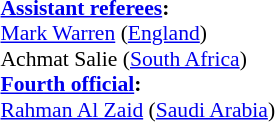<table style="width:100%; font-size:90%">
<tr>
<td><br><strong><a href='#'>Assistant referees</a>:</strong>
<br><a href='#'>Mark Warren</a> (<a href='#'>England</a>)
<br>Achmat Salie (<a href='#'>South Africa</a>)
<br><strong><a href='#'>Fourth official</a>:</strong>
<br><a href='#'>Rahman Al Zaid</a> (<a href='#'>Saudi Arabia</a>)</td>
</tr>
</table>
